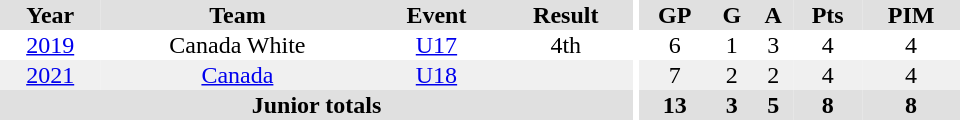<table border="0" cellpadding="1" cellspacing="0" ID="Table3" style="text-align:center; width:40em;">
<tr bgcolor="#e0e0e0">
<th>Year</th>
<th>Team</th>
<th>Event</th>
<th>Result</th>
<th rowspan="99" bgcolor="#ffffff"></th>
<th>GP</th>
<th>G</th>
<th>A</th>
<th>Pts</th>
<th>PIM</th>
</tr>
<tr>
<td><a href='#'>2019</a></td>
<td>Canada White</td>
<td><a href='#'>U17</a></td>
<td>4th</td>
<td>6</td>
<td>1</td>
<td>3</td>
<td>4</td>
<td>4</td>
</tr>
<tr bgcolor="#f0f0f0">
<td><a href='#'>2021</a></td>
<td><a href='#'>Canada</a></td>
<td><a href='#'>U18</a></td>
<td></td>
<td>7</td>
<td>2</td>
<td>2</td>
<td>4</td>
<td>4</td>
</tr>
<tr bgcolor="#e0e0e0">
<th colspan="4">Junior totals</th>
<th>13</th>
<th>3</th>
<th>5</th>
<th>8</th>
<th>8</th>
</tr>
</table>
